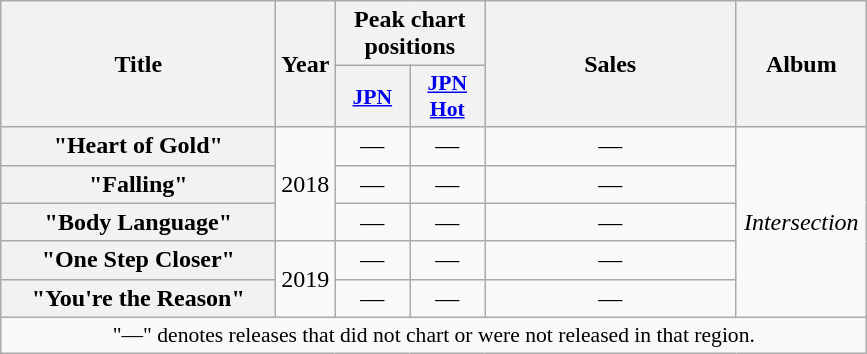<table class="wikitable plainrowheaders" style="text-align:center;">
<tr>
<th scope="col" rowspan="2" style="width:11em;">Title</th>
<th scope="col" rowspan="2" style="width:1em;">Year</th>
<th scope="col" colspan="2">Peak chart positions</th>
<th scope="col" rowspan="2" style="width:10em;">Sales</th>
<th scope="col" rowspan="2" style="width:5em;">Album</th>
</tr>
<tr>
<th scope="col" style="width:3em;font-size:90%;"><a href='#'>JPN</a></th>
<th scope="col" style="width:3em;font-size:90%;"><a href='#'>JPN<br>Hot</a></th>
</tr>
<tr>
<th scope="row">"Heart of Gold"</th>
<td rowspan="3">2018</td>
<td>—</td>
<td>—</td>
<td>—</td>
<td rowspan="5"><em>Intersection</em></td>
</tr>
<tr>
<th scope="row">"Falling"</th>
<td>—</td>
<td>—</td>
<td>—</td>
</tr>
<tr>
<th scope="row">"Body Language"</th>
<td>—</td>
<td>—</td>
<td>—</td>
</tr>
<tr>
<th scope="row">"One Step Closer"</th>
<td rowspan="2">2019</td>
<td>—</td>
<td>—</td>
<td>—</td>
</tr>
<tr>
<th scope="row">"You're the Reason"</th>
<td>—</td>
<td>—</td>
<td>—</td>
</tr>
<tr>
<td colspan="6" style="font-size:90%;">"—" denotes releases that did not chart or were not released in that region.</td>
</tr>
</table>
